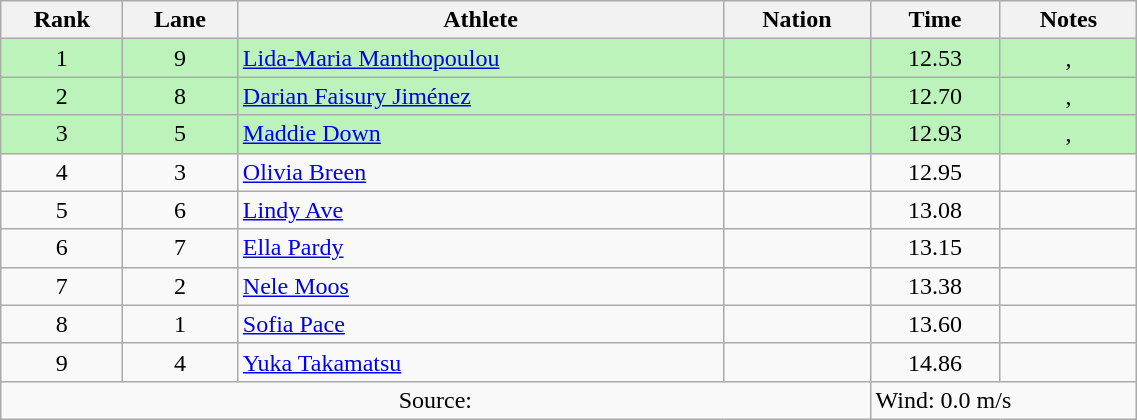<table class="wikitable sortable" style="text-align:center;width: 60%;">
<tr>
<th scope="col">Rank</th>
<th scope="col">Lane</th>
<th scope="col">Athlete</th>
<th scope="col">Nation</th>
<th scope="col">Time</th>
<th scope="col">Notes</th>
</tr>
<tr bgcolor=bbf3bb>
<td>1</td>
<td>9</td>
<td align=left><a href='#'>Lida-Maria Manthopoulou</a></td>
<td align=left></td>
<td>12.53</td>
<td>, </td>
</tr>
<tr bgcolor=bbf3bb>
<td>2</td>
<td>8</td>
<td align=left><a href='#'>Darian Faisury Jiménez</a></td>
<td align=left></td>
<td>12.70</td>
<td>, </td>
</tr>
<tr bgcolor=bbf3bb>
<td>3</td>
<td>5</td>
<td align=left><a href='#'>Maddie Down</a></td>
<td align=left></td>
<td>12.93</td>
<td>, </td>
</tr>
<tr>
<td>4</td>
<td>3</td>
<td align=left><a href='#'>Olivia Breen</a></td>
<td align=left></td>
<td>12.95</td>
<td></td>
</tr>
<tr>
<td>5</td>
<td>6</td>
<td align=left><a href='#'>Lindy Ave</a></td>
<td align=left></td>
<td>13.08</td>
<td></td>
</tr>
<tr>
<td>6</td>
<td>7</td>
<td align=left><a href='#'>Ella Pardy</a></td>
<td align=left></td>
<td>13.15</td>
<td></td>
</tr>
<tr>
<td>7</td>
<td>2</td>
<td align=left><a href='#'>Nele Moos</a></td>
<td align=left></td>
<td>13.38</td>
<td></td>
</tr>
<tr>
<td>8</td>
<td>1</td>
<td align=left><a href='#'>Sofia Pace</a></td>
<td align=left></td>
<td>13.60</td>
<td></td>
</tr>
<tr>
<td>9</td>
<td>4</td>
<td align=left><a href='#'>Yuka Takamatsu</a></td>
<td align=left></td>
<td>14.86</td>
<td></td>
</tr>
<tr class="sortbottom">
<td colspan="4">Source:</td>
<td colspan="2" style="text-align:left;">Wind: 0.0 m/s</td>
</tr>
</table>
